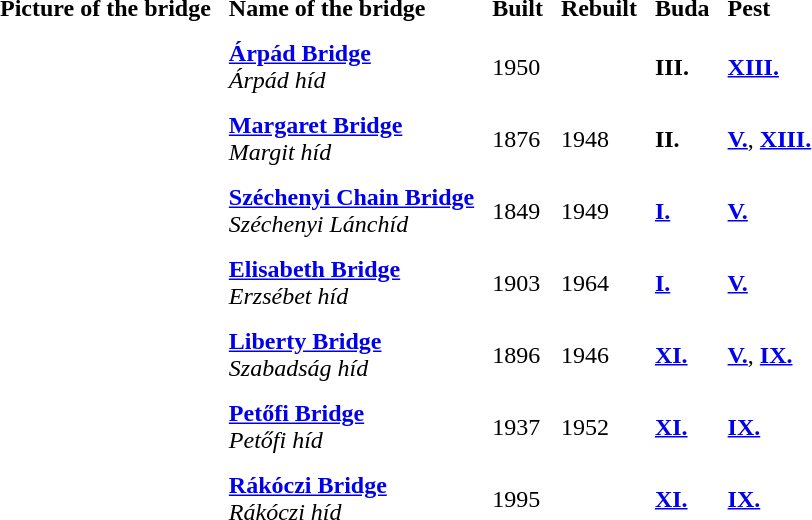<table border=0 cellpadding=4 cellspacing=4>
<tr ----bgcolor=lightgrey>
<td><strong>Picture of the bridge</strong></td>
<td><strong>Name of the bridge</strong></td>
<td><strong>Built</strong></td>
<td><strong>Rebuilt</strong></td>
<td><strong>Buda</strong></td>
<td><strong>Pest</strong></td>
</tr>
<tr ----bgcolor=#D0F0F0>
<td></td>
<td><strong><a href='#'>Árpád Bridge</a></strong><br><em>Árpád híd</em></td>
<td>1950</td>
<td></td>
<td><strong>III.</strong></td>
<td><strong><a href='#'>XIII.</a></strong></td>
</tr>
<tr ----bgcolor=#D0F0F0>
<td></td>
<td><strong><a href='#'>Margaret Bridge</a></strong><br><em>Margit híd</em></td>
<td>1876</td>
<td>1948</td>
<td><strong>II.</strong></td>
<td><strong><a href='#'>V.</a></strong>, <strong><a href='#'>XIII.</a></strong></td>
</tr>
<tr ----bgcolor=#D0F0F0>
<td></td>
<td><strong><a href='#'>Széchenyi Chain Bridge</a></strong><br><em>Széchenyi Lánchíd</em></td>
<td>1849</td>
<td>1949</td>
<td><strong><a href='#'>I.</a></strong></td>
<td><strong><a href='#'>V.</a></strong></td>
</tr>
<tr ----bgcolor=#D0F0F0>
<td></td>
<td><strong><a href='#'>Elisabeth Bridge</a></strong><br><em>Erzsébet híd</em></td>
<td>1903</td>
<td>1964</td>
<td><strong><a href='#'>I.</a></strong></td>
<td><strong><a href='#'>V.</a></strong></td>
</tr>
<tr ----bgcolor=#D0F0F0>
<td></td>
<td><strong><a href='#'>Liberty Bridge</a></strong><br><em>Szabadság híd</em></td>
<td>1896</td>
<td>1946</td>
<td><strong><a href='#'>XI.</a></strong></td>
<td><strong><a href='#'>V.</a></strong>, <strong><a href='#'>IX.</a></strong></td>
</tr>
<tr ----bgcolor=#D0F0F0>
<td></td>
<td><strong><a href='#'>Petőfi Bridge</a></strong><br><em>Petőfi híd</em></td>
<td>1937</td>
<td>1952</td>
<td><strong><a href='#'>XI.</a></strong></td>
<td><strong><a href='#'>IX.</a></strong></td>
</tr>
<tr ----bgcolor=#D0F0F0>
<td></td>
<td><strong><a href='#'>Rákóczi Bridge</a></strong><br><em>Rákóczi híd</em></td>
<td>1995</td>
<td></td>
<td><strong><a href='#'>XI.</a></strong></td>
<td><strong><a href='#'>IX.</a></strong></td>
</tr>
</table>
